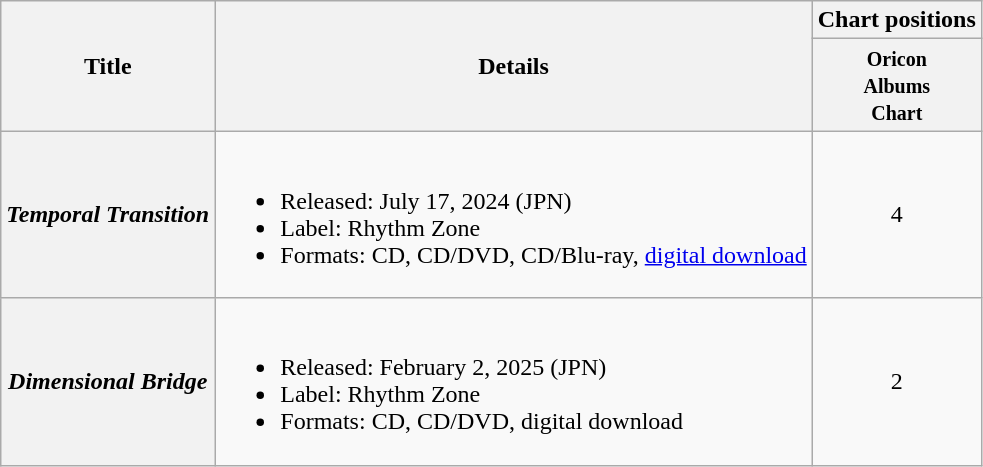<table class="wikitable plainrowheaders">
<tr>
<th scope="col" rowspan="2">Title</th>
<th scope="col" rowspan="2">Details</th>
<th scope="col">Chart positions</th>
</tr>
<tr>
<th scope="col"><small>Oricon<br>Albums<br>Chart</small><br></th>
</tr>
<tr>
<th scope="row"><em>Temporal Transition</em></th>
<td><br><ul><li>Released: July 17, 2024 (JPN)</li><li>Label: Rhythm Zone</li><li>Formats: CD, CD/DVD, CD/Blu-ray, <a href='#'>digital download</a></li></ul></td>
<td align="center">4</td>
</tr>
<tr>
<th scope="row"><em>Dimensional Bridge</em></th>
<td><br><ul><li>Released: February 2, 2025 (JPN)</li><li>Label: Rhythm Zone</li><li>Formats: CD, CD/DVD, digital download</li></ul></td>
<td align="center">2</td>
</tr>
</table>
